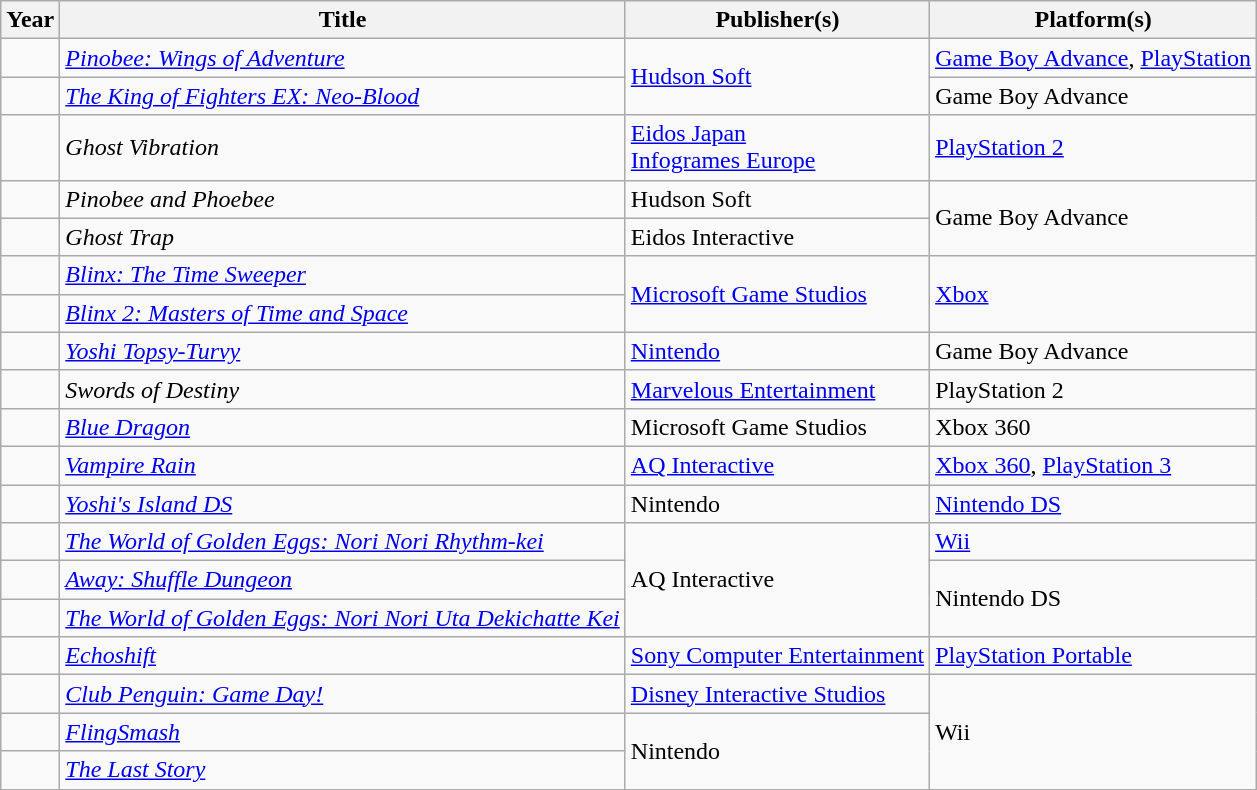<table class="wikitable sortable">
<tr>
<th>Year</th>
<th>Title</th>
<th>Publisher(s)</th>
<th>Platform(s)</th>
</tr>
<tr>
<td></td>
<td><em><a href='#'>Pinobee: Wings of Adventure</a></em></td>
<td rowspan="2"><a href='#'>Hudson Soft</a></td>
<td><a href='#'>Game Boy Advance</a>, <a href='#'>PlayStation</a></td>
</tr>
<tr>
<td></td>
<td><em><a href='#'>The King of Fighters EX: Neo-Blood</a></em></td>
<td>Game Boy Advance</td>
</tr>
<tr>
<td></td>
<td><em>Ghost Vibration</em></td>
<td><a href='#'>Eidos Japan</a><br><a href='#'>Infogrames Europe</a></td>
<td><a href='#'>PlayStation 2</a></td>
</tr>
<tr>
<td></td>
<td><em>Pinobee and Phoebee</em></td>
<td>Hudson Soft</td>
<td rowspan="2">Game Boy Advance</td>
</tr>
<tr>
<td></td>
<td><em>Ghost Trap</em></td>
<td>Eidos Interactive</td>
</tr>
<tr>
<td></td>
<td><em><a href='#'>Blinx: The Time Sweeper</a></em></td>
<td rowspan="2"><a href='#'>Microsoft Game Studios</a></td>
<td rowspan="2"><a href='#'>Xbox</a></td>
</tr>
<tr>
<td></td>
<td><em><a href='#'>Blinx 2: Masters of Time and Space</a></em></td>
</tr>
<tr>
<td></td>
<td><em><a href='#'>Yoshi Topsy-Turvy</a></em></td>
<td><a href='#'>Nintendo</a></td>
<td>Game Boy Advance</td>
</tr>
<tr>
<td></td>
<td><em>Swords of Destiny</em></td>
<td><a href='#'>Marvelous Entertainment</a></td>
<td>PlayStation 2</td>
</tr>
<tr>
<td></td>
<td><em><a href='#'>Blue Dragon</a></em></td>
<td>Microsoft Game Studios</td>
<td>Xbox 360</td>
</tr>
<tr>
<td></td>
<td><em><a href='#'>Vampire Rain</a></em></td>
<td><a href='#'>AQ Interactive</a></td>
<td><a href='#'>Xbox 360</a>, <a href='#'>PlayStation 3</a></td>
</tr>
<tr>
<td></td>
<td><em><a href='#'>Yoshi's Island DS</a></em></td>
<td>Nintendo</td>
<td><a href='#'>Nintendo DS</a></td>
</tr>
<tr>
<td></td>
<td><em><a href='#'>The World of Golden Eggs: Nori Nori Rhythm-kei</a></em></td>
<td rowspan="3">AQ Interactive</td>
<td><a href='#'>Wii</a></td>
</tr>
<tr>
<td></td>
<td><em><a href='#'>Away: Shuffle Dungeon</a></em></td>
<td rowspan="2">Nintendo DS</td>
</tr>
<tr>
<td></td>
<td><em><a href='#'>The World of Golden Eggs: Nori Nori Uta Dekichatte Kei</a></em></td>
</tr>
<tr>
<td></td>
<td><em><a href='#'>Echoshift</a></em></td>
<td><a href='#'>Sony Computer Entertainment</a></td>
<td><a href='#'>PlayStation Portable</a></td>
</tr>
<tr>
<td></td>
<td><em><a href='#'>Club Penguin: Game Day!</a></em></td>
<td><a href='#'>Disney Interactive Studios</a></td>
<td rowspan="3">Wii</td>
</tr>
<tr>
<td></td>
<td><em><a href='#'>FlingSmash</a></em></td>
<td rowspan="2">Nintendo</td>
</tr>
<tr>
<td></td>
<td><em><a href='#'>The Last Story</a></em></td>
</tr>
</table>
